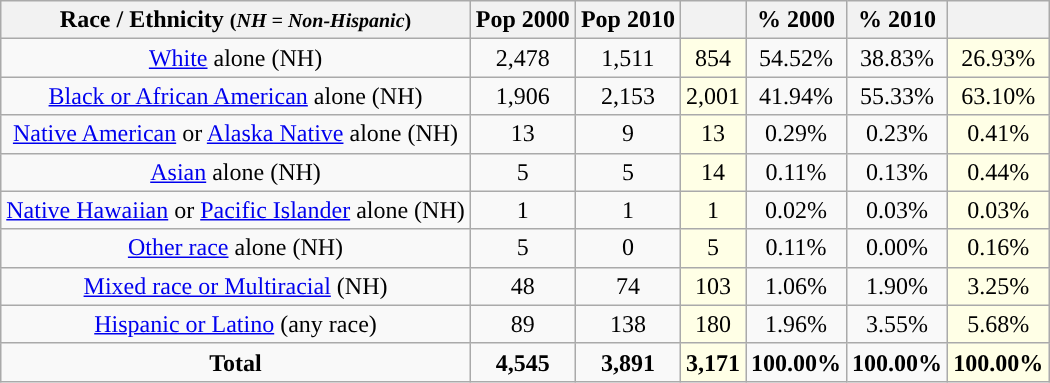<table class="wikitable" style="text-align:center;">
<tr>
<th>Race / Ethnicity <small>(<em>NH = Non-Hispanic</em>)</small></th>
<th>Pop 2000</th>
<th>Pop 2010</th>
<th></th>
<th>% 2000</th>
<th>% 2010</th>
<th></th>
</tr>
<tr>
<td><a href='#'>White</a> alone (NH)</td>
<td>2,478</td>
<td>1,511</td>
<td style='background: #ffffe6;'>854</td>
<td>54.52%</td>
<td>38.83%</td>
<td style='background: #ffffe6;'>26.93%</td>
</tr>
<tr>
<td><a href='#'>Black or African American</a> alone (NH)</td>
<td>1,906</td>
<td>2,153</td>
<td style='background: #ffffe6;'>2,001</td>
<td>41.94%</td>
<td>55.33%</td>
<td style='background: #ffffe6;'>63.10%</td>
</tr>
<tr>
<td><a href='#'>Native American</a> or <a href='#'>Alaska Native</a> alone (NH)</td>
<td>13</td>
<td>9</td>
<td style='background: #ffffe6;'>13</td>
<td>0.29%</td>
<td>0.23%</td>
<td style='background: #ffffe6;'>0.41%</td>
</tr>
<tr>
<td><a href='#'>Asian</a> alone (NH)</td>
<td>5</td>
<td>5</td>
<td style='background: #ffffe6;'>14</td>
<td>0.11%</td>
<td>0.13%</td>
<td style='background: #ffffe6;'>0.44%</td>
</tr>
<tr>
<td><a href='#'>Native Hawaiian</a> or <a href='#'>Pacific Islander</a> alone (NH)</td>
<td>1</td>
<td>1</td>
<td style='background: #ffffe6;'>1</td>
<td>0.02%</td>
<td>0.03%</td>
<td style='background: #ffffe6;'>0.03%</td>
</tr>
<tr>
<td><a href='#'>Other race</a> alone (NH)</td>
<td>5</td>
<td>0</td>
<td style='background: #ffffe6;'>5</td>
<td>0.11%</td>
<td>0.00%</td>
<td style='background: #ffffe6;'>0.16%</td>
</tr>
<tr>
<td><a href='#'>Mixed race or Multiracial</a> (NH)</td>
<td>48</td>
<td>74</td>
<td style='background: #ffffe6;'>103</td>
<td>1.06%</td>
<td>1.90%</td>
<td style='background: #ffffe6;'>3.25%</td>
</tr>
<tr>
<td><a href='#'>Hispanic or Latino</a> (any race)</td>
<td>89</td>
<td>138</td>
<td style='background: #ffffe6;'>180</td>
<td>1.96%</td>
<td>3.55%</td>
<td style='background: #ffffe6;'>5.68%</td>
</tr>
<tr>
<td><strong>Total</strong></td>
<td><strong>4,545</strong></td>
<td><strong>3,891</strong></td>
<td style='background: #ffffe6;'><strong>3,171</strong></td>
<td><strong>100.00%</strong></td>
<td><strong>100.00%</strong></td>
<td style='background: #ffffe6;'><strong>100.00%</strong></td>
</tr>
</table>
